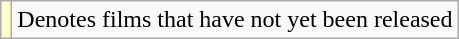<table class="wikitable">
<tr>
<td style="background:#FFFFCC;"></td>
<td>Denotes films that have not yet been released</td>
</tr>
</table>
